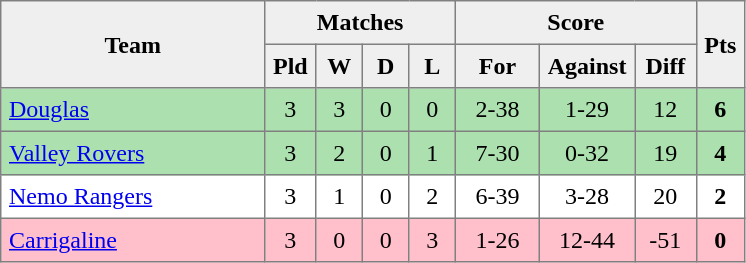<table style=border-collapse:collapse border=1 cellspacing=0 cellpadding=5>
<tr align=center bgcolor=#efefef>
<th rowspan=2 width=165>Team</th>
<th colspan=4>Matches</th>
<th colspan=3>Score</th>
<th rowspan=2width=20>Pts</th>
</tr>
<tr align=center bgcolor=#efefef>
<th width=20>Pld</th>
<th width=20>W</th>
<th width=20>D</th>
<th width=20>L</th>
<th width=45>For</th>
<th width=45>Against</th>
<th width=30>Diff</th>
</tr>
<tr align=center style="background:#ACE1AF;">
<td style="text-align:left;"><a href='#'>Douglas</a></td>
<td>3</td>
<td>3</td>
<td>0</td>
<td>0</td>
<td>2-38</td>
<td>1-29</td>
<td>12</td>
<td><strong>6</strong></td>
</tr>
<tr align=center style="background:#ACE1AF;">
<td style="text-align:left;"><a href='#'>Valley Rovers</a></td>
<td>3</td>
<td>2</td>
<td>0</td>
<td>1</td>
<td>7-30</td>
<td>0-32</td>
<td>19</td>
<td><strong>4</strong></td>
</tr>
<tr align=center>
<td style="text-align:left;"><a href='#'>Nemo Rangers</a></td>
<td>3</td>
<td>1</td>
<td>0</td>
<td>2</td>
<td>6-39</td>
<td>3-28</td>
<td>20</td>
<td><strong>2</strong></td>
</tr>
<tr align=center style="background:#FFC0CB;">
<td style="text-align:left;"><a href='#'>Carrigaline</a></td>
<td>3</td>
<td>0</td>
<td>0</td>
<td>3</td>
<td>1-26</td>
<td>12-44</td>
<td>-51</td>
<td><strong>0</strong></td>
</tr>
</table>
